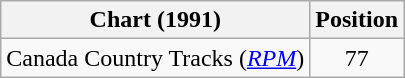<table class="wikitable sortable">
<tr>
<th scope="col">Chart (1991)</th>
<th scope="col">Position</th>
</tr>
<tr>
<td>Canada Country Tracks (<em><a href='#'>RPM</a></em>)</td>
<td align="center">77</td>
</tr>
</table>
